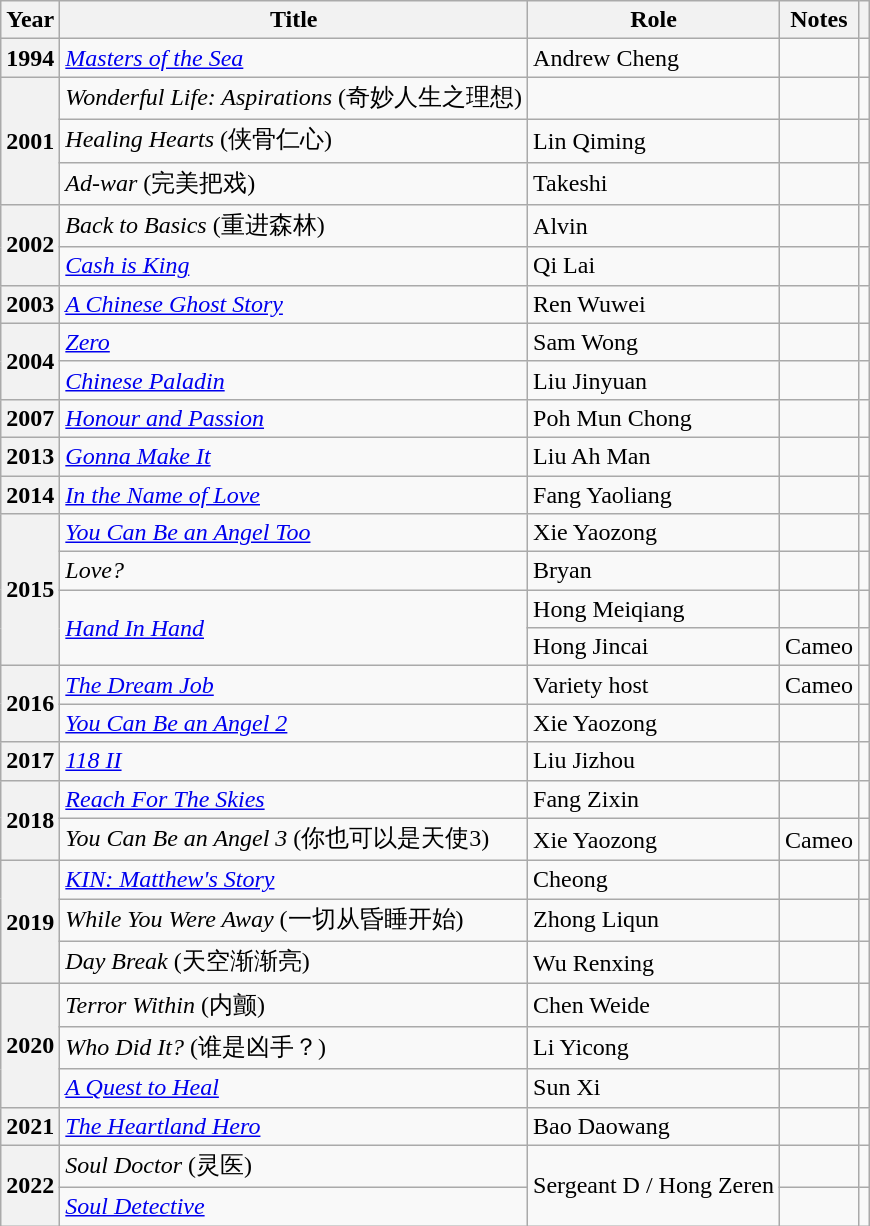<table class="wikitable sortable plainrowheaders">
<tr>
<th scope="col">Year</th>
<th scope="col">Title</th>
<th scope="col">Role</th>
<th scope="col" class="unsortable">Notes</th>
<th scope="col" class="unsortable"></th>
</tr>
<tr>
<th scope="row">1994</th>
<td><a href='#'><em>Masters of the Sea</em></a></td>
<td>Andrew Cheng</td>
<td></td>
<td></td>
</tr>
<tr>
<th scope="row" rowspan="3">2001</th>
<td><em>Wonderful Life: Aspirations</em>  (奇妙人生之理想)</td>
<td></td>
<td></td>
<td></td>
</tr>
<tr>
<td><em>Healing Hearts</em> (侠骨仁心)</td>
<td>Lin Qiming</td>
<td></td>
<td></td>
</tr>
<tr>
<td><em>Ad-war</em> (完美把戏)</td>
<td>Takeshi</td>
<td></td>
<td></td>
</tr>
<tr>
<th scope="row" rowspan="2">2002</th>
<td><em>Back to Basics</em> (重进森林)</td>
<td>Alvin</td>
<td></td>
<td></td>
</tr>
<tr>
<td><em><a href='#'>Cash is King</a></em></td>
<td>Qi Lai</td>
<td></td>
<td></td>
</tr>
<tr>
<th scope="row">2003</th>
<td><em><a href='#'>A Chinese Ghost Story</a></em></td>
<td>Ren Wuwei</td>
<td></td>
<td></td>
</tr>
<tr>
<th scope="row" rowspan="2">2004</th>
<td><em><a href='#'>Zero</a></em></td>
<td>Sam Wong</td>
<td></td>
<td></td>
</tr>
<tr>
<td><em><a href='#'>Chinese Paladin</a></em></td>
<td>Liu Jinyuan</td>
<td></td>
<td></td>
</tr>
<tr>
<th scope="row">2007</th>
<td><em><a href='#'>Honour and Passion</a></em></td>
<td>Poh Mun Chong</td>
<td></td>
<td></td>
</tr>
<tr>
<th scope="row">2013</th>
<td><em><a href='#'>Gonna Make It</a></em></td>
<td>Liu Ah Man</td>
<td></td>
<td></td>
</tr>
<tr>
<th scope="row">2014</th>
<td><em><a href='#'>In the Name of Love</a></em></td>
<td>Fang Yaoliang</td>
<td></td>
<td></td>
</tr>
<tr>
<th scope="row" rowspan="4">2015</th>
<td><em><a href='#'>You Can Be an Angel Too</a></em></td>
<td>Xie Yaozong</td>
<td></td>
<td></td>
</tr>
<tr>
<td><em>Love?</em></td>
<td>Bryan</td>
<td></td>
<td></td>
</tr>
<tr>
<td rowspan="2"><em><a href='#'>Hand In Hand</a></em></td>
<td>Hong Meiqiang</td>
<td></td>
<td></td>
</tr>
<tr>
<td>Hong Jincai</td>
<td>Cameo</td>
<td></td>
</tr>
<tr>
<th scope="row" rowspan="2">2016</th>
<td><em><a href='#'>The Dream Job</a></em></td>
<td>Variety host</td>
<td>Cameo</td>
<td></td>
</tr>
<tr>
<td><em><a href='#'>You Can Be an Angel 2</a></em></td>
<td>Xie Yaozong</td>
<td></td>
<td></td>
</tr>
<tr>
<th scope="row" rowspan="1">2017</th>
<td><em><a href='#'>118 II</a></em></td>
<td>Liu Jizhou</td>
<td></td>
<td></td>
</tr>
<tr>
<th scope="row" rowspan="2">2018</th>
<td><em><a href='#'>Reach For The Skies</a></em></td>
<td>Fang Zixin</td>
<td></td>
<td></td>
</tr>
<tr>
<td><em>You Can Be an Angel 3</em> (你也可以是天使3)</td>
<td>Xie Yaozong</td>
<td>Cameo</td>
<td></td>
</tr>
<tr>
<th scope="row" rowspan="3">2019</th>
<td><em><a href='#'>KIN: Matthew's Story</a></em></td>
<td>Cheong</td>
<td></td>
<td></td>
</tr>
<tr>
<td><em>While You Were Away</em> (一切从昏睡开始)</td>
<td>Zhong Liqun</td>
<td></td>
<td></td>
</tr>
<tr>
<td><em>Day Break</em> (天空渐渐亮)</td>
<td>Wu Renxing</td>
<td></td>
<td></td>
</tr>
<tr>
<th scope="row" rowspan="3">2020</th>
<td><em>Terror Within</em> (内颤)</td>
<td>Chen Weide</td>
<td></td>
<td></td>
</tr>
<tr>
<td><em>Who Did It?</em> (谁是凶手？)</td>
<td>Li Yicong</td>
<td></td>
<td></td>
</tr>
<tr>
<td><em><a href='#'>A Quest to Heal</a></em></td>
<td>Sun Xi</td>
<td></td>
<td></td>
</tr>
<tr>
<th scope="row">2021</th>
<td><em><a href='#'>The Heartland Hero</a></em></td>
<td>Bao Daowang</td>
<td></td>
<td></td>
</tr>
<tr>
<th scope="row" rowspan="2">2022</th>
<td><em>Soul Doctor</em> (灵医)</td>
<td rowspan="2">Sergeant D / Hong Zeren</td>
<td></td>
<td></td>
</tr>
<tr>
<td><em><a href='#'>Soul Detective</a></em></td>
<td></td>
<td></td>
</tr>
</table>
